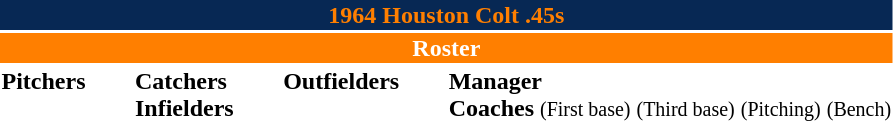<table class="toccolours" style="text-align: left;">
<tr>
<th colspan="10" style="background-color: #072854; color: #FF7F00; text-align: center;">1964 Houston Colt .45s</th>
</tr>
<tr>
<td colspan="10" style="background-color: #FF7F00; color: white; text-align: center;"><strong>Roster</strong></td>
</tr>
<tr>
<td valign="top"><strong>Pitchers</strong><br>















</td>
<td width="25px"></td>
<td valign="top"><strong>Catchers</strong><br>



<strong>Infielders</strong>










</td>
<td width="25px"></td>
<td valign="top"><strong>Outfielders</strong><br>








</td>
<td width="25px"></td>
<td valign="top"><strong>Manager</strong><br>

<strong>Coaches</strong>
 <small>(First base)</small>
 <small>(Third base)</small>
 <small>(Pitching)</small>
 <small>(Bench)</small></td>
</tr>
<tr>
</tr>
</table>
